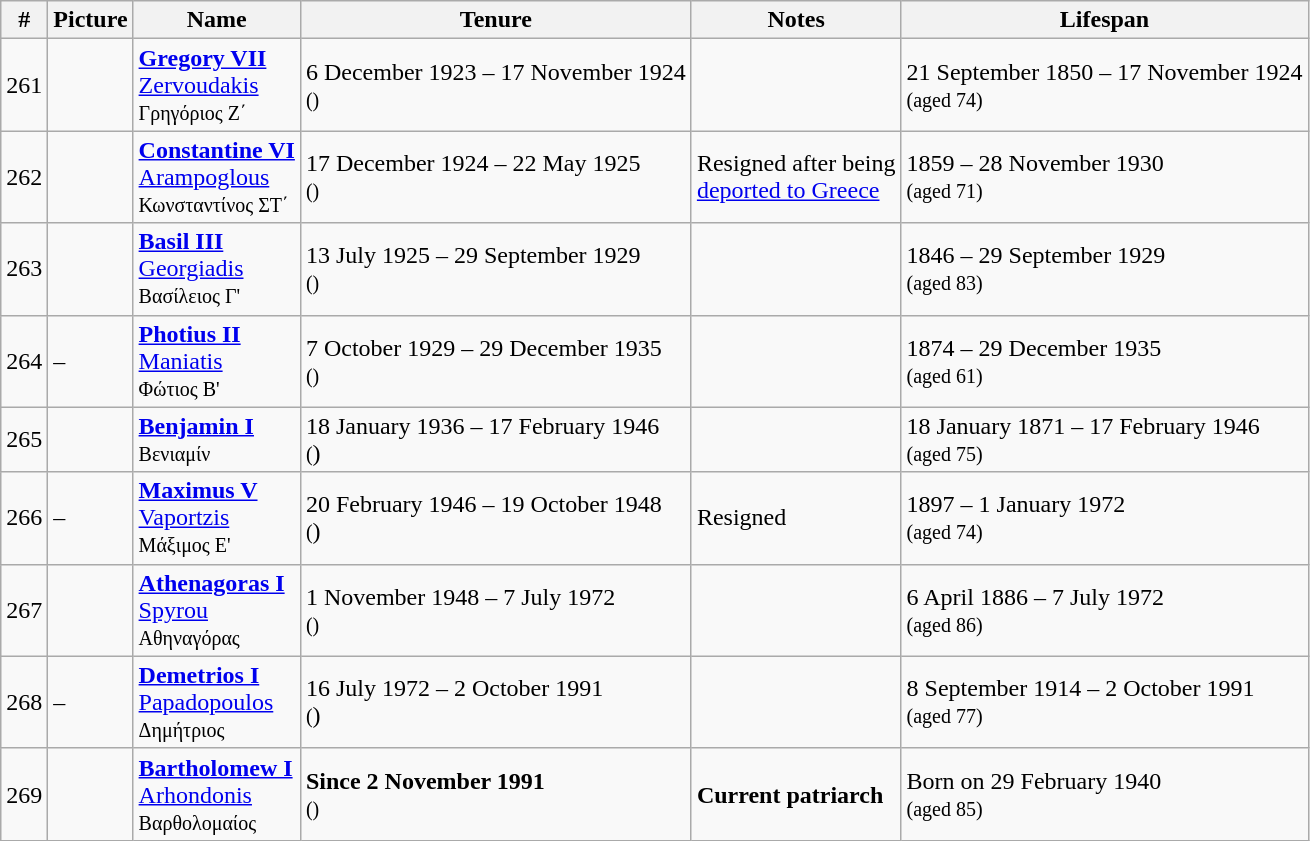<table class="wikitable">
<tr>
<th>#</th>
<th>Picture</th>
<th>Name</th>
<th>Tenure</th>
<th>Notes</th>
<th>Lifespan</th>
</tr>
<tr>
<td>261</td>
<td></td>
<td><a href='#'><strong>Gregory VII</strong><br>Zervoudakis</a><br><small>Γρηγόριος Ζ΄</small></td>
<td>6 December 1923 – 17 November 1924<br><small>()</small></td>
<td></td>
<td>21 September 1850 – 17 November 1924<br><small>(aged 74)</small></td>
</tr>
<tr>
<td>262</td>
<td></td>
<td><a href='#'><strong>Constantine VI</strong><br>Arampoglous</a><br><small>Κωνσταντίνος ΣΤ΄</small></td>
<td>17 December 1924 – 22 May 1925<br><small>()</small></td>
<td>Resigned after being<br><a href='#'>deported to Greece</a></td>
<td>1859 – 28 November 1930<br><small>(aged 71)</small></td>
</tr>
<tr>
<td>263</td>
<td></td>
<td><a href='#'><strong>Basil III</strong><br>Georgiadis</a><br><small>Βασίλειος Γ'</small></td>
<td>13 July 1925 – 29 September 1929<br><small>()</small></td>
<td></td>
<td>1846 – 29 September 1929<br><small>(aged 83)</small></td>
</tr>
<tr>
<td>264</td>
<td>–</td>
<td><a href='#'><strong>Photius II</strong><br>Maniatis</a><br><small>Φώτιος Β'</small></td>
<td>7 October 1929 – 29 December 1935<br><small>()</small></td>
<td></td>
<td>1874 – 29 December 1935<br><small>(aged 61)</small></td>
</tr>
<tr>
<td>265</td>
<td></td>
<td><a href='#'><strong>Benjamin I</strong></a><br><small>Βενιαμίν</small></td>
<td>18 January 1936 – 17 February 1946<br><small>(</small>)</td>
<td></td>
<td>18 January 1871 – 17 February 1946<br><small>(aged 75)</small></td>
</tr>
<tr>
<td>266</td>
<td>–</td>
<td><a href='#'><strong>Maximus V</strong><br>Vaportzis</a><br><small>Μάξιμος Ε'</small></td>
<td>20 February 1946 – 19 October 1948<br><small>(</small>)</td>
<td>Resigned</td>
<td>1897 – 1 January 1972<br><small>(aged 74)</small></td>
</tr>
<tr>
<td>267</td>
<td></td>
<td><a href='#'><strong>Athenagoras I</strong><br>Spyrou</a><br><small>Αθηναγόρας</small></td>
<td>1 November 1948 – 7 July 1972<br><small>()</small></td>
<td></td>
<td>6 April 1886 – 7 July 1972<br><small>(aged 86)</small></td>
</tr>
<tr>
<td>268</td>
<td>–</td>
<td><a href='#'><strong>Demetrios I</strong><br>Papadopoulos</a><br><small>Δημήτριος</small></td>
<td>16 July 1972 – 2 October 1991<br><small>(</small>)</td>
<td></td>
<td>8 September 1914 – 2 October 1991<br><small>(aged 77)</small></td>
</tr>
<tr>
<td>269</td>
<td></td>
<td><a href='#'><strong>Bartholomew I</strong><br>Arhondonis</a><br><small>Βαρθολομαίος</small></td>
<td><strong>Since 2 November 1991</strong><br><small>(<strong></strong>)</small></td>
<td><strong>Current patriarch</strong></td>
<td>Born on 29 February 1940<br><small>(aged 85)</small></td>
</tr>
</table>
